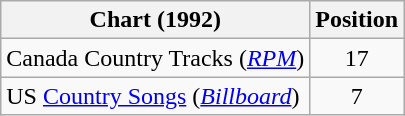<table class="wikitable sortable">
<tr>
<th scope="col">Chart (1992)</th>
<th scope="col">Position</th>
</tr>
<tr>
<td>Canada Country Tracks (<em><a href='#'>RPM</a></em>)</td>
<td align="center">17</td>
</tr>
<tr>
<td>US <a href='#'>Country Songs</a> (<em><a href='#'>Billboard</a></em>)</td>
<td align="center">7</td>
</tr>
</table>
